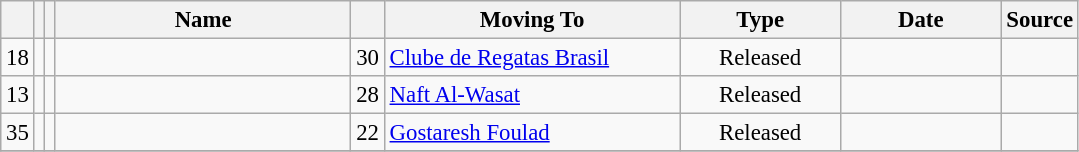<table class="wikitable plainrowheaders sortable" style="font-size:95%">
<tr>
<th></th>
<th></th>
<th></th>
<th scope="col" style="width:190px;">Name</th>
<th></th>
<th scope="col" style="width:190px;">Moving To</th>
<th scope="col" style="width:100px;">Type</th>
<th scope="col" style="width:100px;">Date</th>
<th>Source</th>
</tr>
<tr>
<td align=center>18</td>
<td align=center></td>
<td align=center></td>
<td></td>
<td align=center>30</td>
<td> <a href='#'>Clube de Regatas Brasil</a></td>
<td align=center>Released</td>
<td align=center></td>
<td align=center></td>
</tr>
<tr>
<td align=center>13</td>
<td align=center></td>
<td align=center></td>
<td></td>
<td align=center>28</td>
<td> <a href='#'>Naft Al-Wasat</a></td>
<td align=center>Released</td>
<td align=center></td>
<td align=center></td>
</tr>
<tr>
<td align=center>35</td>
<td align=center></td>
<td align=center></td>
<td></td>
<td align=center>22</td>
<td><a href='#'>Gostaresh Foulad</a></td>
<td align=center>Released</td>
<td align=center></td>
<td align=center></td>
</tr>
<tr>
</tr>
</table>
